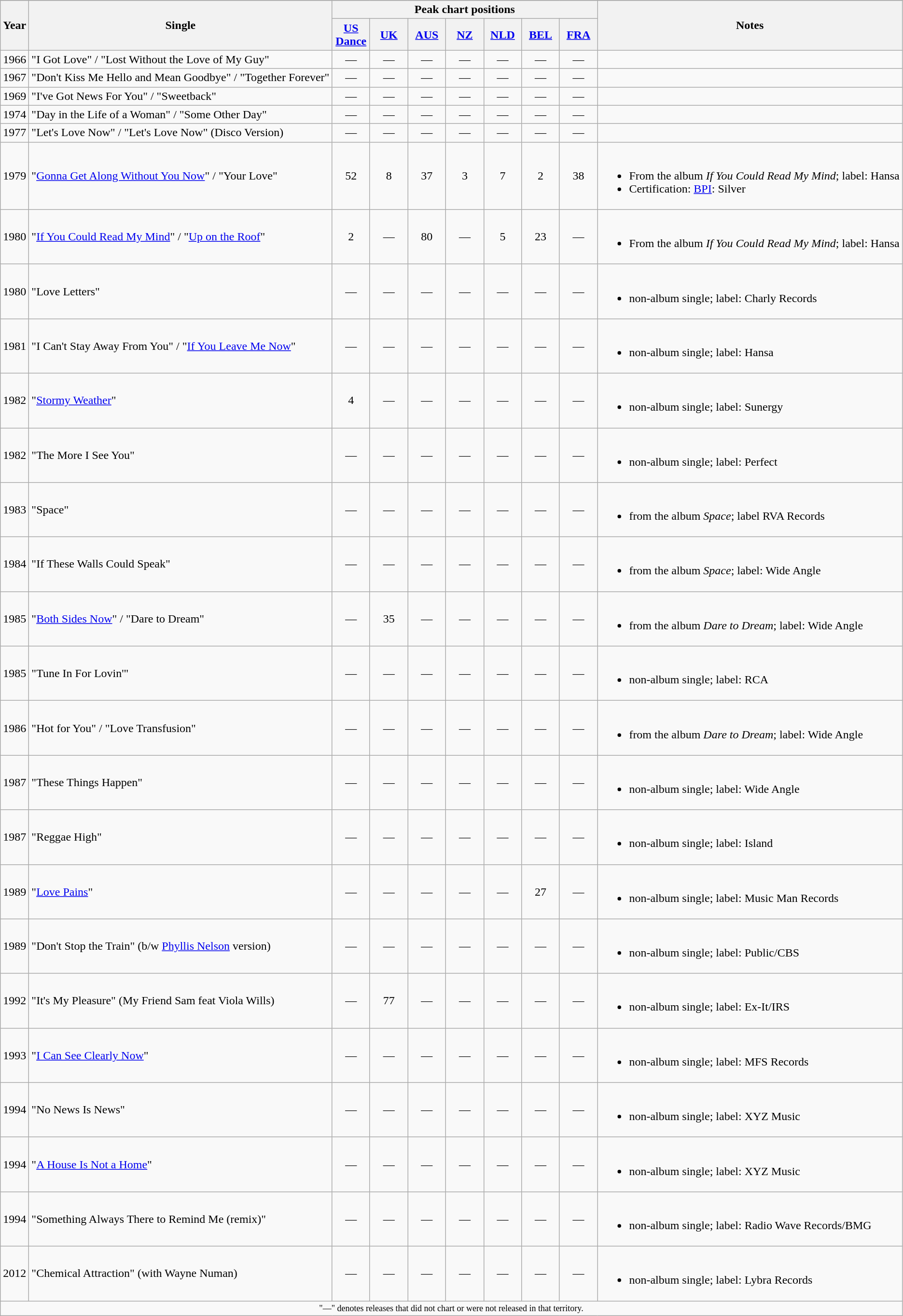<table class="wikitable">
<tr>
</tr>
<tr>
<th scope="col" rowspan="2">Year</th>
<th scope="col" rowspan="2">Single</th>
<th scope="col" colspan="7">Peak chart positions</th>
<th scope="col" rowspan="2">Notes</th>
</tr>
<tr>
<th style="width:45px;"><a href='#'>US Dance</a><br></th>
<th style="width:45px;"><a href='#'>UK</a><br></th>
<th style="width:45px;"><a href='#'>AUS</a><br></th>
<th style="width:45px;"><a href='#'>NZ</a><br></th>
<th style="width:45px;"><a href='#'>NLD</a><br></th>
<th style="width:45px;"><a href='#'>BEL</a><br></th>
<th style="width:45px;"><a href='#'>FRA</a><br></th>
</tr>
<tr>
<td>1966</td>
<td>"I Got Love" / "Lost Without the Love of My Guy"</td>
<td style="text-align: center;">—</td>
<td style="text-align: center;">—</td>
<td style="text-align: center;">—</td>
<td style="text-align: center;">—</td>
<td style="text-align: center;">—</td>
<td style="text-align: center;">—</td>
<td style="text-align: center;">—</td>
<td></td>
</tr>
<tr>
<td>1967</td>
<td>"Don't Kiss Me Hello and Mean Goodbye" / "Together Forever"</td>
<td style="text-align: center;">—</td>
<td style="text-align: center;">—</td>
<td style="text-align: center;">—</td>
<td style="text-align: center;">—</td>
<td style="text-align: center;">—</td>
<td style="text-align: center;">—</td>
<td style="text-align: center;">—</td>
<td></td>
</tr>
<tr>
<td>1969</td>
<td>"I've Got News For You" / "Sweetback"</td>
<td style="text-align: center;">—</td>
<td style="text-align: center;">—</td>
<td style="text-align: center;">—</td>
<td style="text-align: center;">—</td>
<td style="text-align: center;">—</td>
<td style="text-align: center;">—</td>
<td style="text-align: center;">—</td>
<td></td>
</tr>
<tr>
<td>1974</td>
<td>"Day in the Life of a Woman" / "Some Other Day"</td>
<td style="text-align: center;">—</td>
<td style="text-align: center;">—</td>
<td style="text-align: center;">—</td>
<td style="text-align: center;">—</td>
<td style="text-align: center;">—</td>
<td style="text-align: center;">—</td>
<td style="text-align: center;">—</td>
<td></td>
</tr>
<tr>
<td>1977</td>
<td>"Let's Love Now" / "Let's Love Now" (Disco Version)</td>
<td style="text-align: center;">—</td>
<td style="text-align: center;">—</td>
<td style="text-align: center;">—</td>
<td style="text-align: center;">—</td>
<td style="text-align: center;">—</td>
<td style="text-align: center;">—</td>
<td style="text-align: center;">—</td>
<td></td>
</tr>
<tr>
<td>1979</td>
<td>"<a href='#'>Gonna Get Along Without You Now</a>" / "Your Love"</td>
<td style="text-align: center;">52</td>
<td style="text-align: center;">8</td>
<td style="text-align: center;">37</td>
<td style="text-align: center;">3</td>
<td style="text-align: center;">7</td>
<td style="text-align: center;">2</td>
<td style="text-align: center;">38</td>
<td><br><ul><li>From the album <em>If You Could Read My Mind</em>; label: Hansa</li><li>Certification: <a href='#'>BPI</a>: Silver</li></ul></td>
</tr>
<tr>
<td>1980</td>
<td>"<a href='#'>If You Could Read My Mind</a>" / "<a href='#'>Up on the Roof</a>"</td>
<td style="text-align: center;">2</td>
<td style="text-align: center;">—</td>
<td style="text-align: center;">80</td>
<td style="text-align: center;">—</td>
<td style="text-align: center;">5</td>
<td style="text-align: center;">23</td>
<td style="text-align: center;">—</td>
<td><br><ul><li>From the album <em>If You Could Read My Mind</em>; label: Hansa</li></ul></td>
</tr>
<tr>
<td>1980</td>
<td>"Love Letters"</td>
<td style="text-align: center;">—</td>
<td style="text-align: center;">—</td>
<td style="text-align: center;">—</td>
<td style="text-align: center;">—</td>
<td style="text-align: center;">—</td>
<td style="text-align: center;">—</td>
<td style="text-align: center;">—</td>
<td><br><ul><li>non-album single; label: Charly Records</li></ul></td>
</tr>
<tr>
<td>1981</td>
<td>"I Can't Stay Away From You" / "<a href='#'>If You Leave Me Now</a>"</td>
<td style="text-align: center;">—</td>
<td style="text-align: center;">—</td>
<td style="text-align: center;">—</td>
<td style="text-align: center;">—</td>
<td style="text-align: center;">—</td>
<td style="text-align: center;">—</td>
<td style="text-align: center;">—</td>
<td><br><ul><li>non-album single; label: Hansa</li></ul></td>
</tr>
<tr>
<td>1982</td>
<td>"<a href='#'>Stormy Weather</a>"</td>
<td style="text-align: center;">4</td>
<td style="text-align: center;">—</td>
<td style="text-align: center;">—</td>
<td style="text-align: center;">—</td>
<td style="text-align: center;">—</td>
<td style="text-align: center;">—</td>
<td style="text-align: center;">—</td>
<td><br><ul><li>non-album single; label: Sunergy</li></ul></td>
</tr>
<tr>
<td>1982</td>
<td>"The More I See You"</td>
<td style="text-align: center;">—</td>
<td style="text-align: center;">—</td>
<td style="text-align: center;">—</td>
<td style="text-align: center;">—</td>
<td style="text-align: center;">—</td>
<td style="text-align: center;">—</td>
<td style="text-align: center;">—</td>
<td><br><ul><li>non-album single; label: Perfect</li></ul></td>
</tr>
<tr>
<td>1983</td>
<td>"Space"</td>
<td style="text-align: center;">—</td>
<td style="text-align: center;">—</td>
<td style="text-align: center;">—</td>
<td style="text-align: center;">—</td>
<td style="text-align: center;">—</td>
<td style="text-align: center;">—</td>
<td style="text-align: center;">—</td>
<td><br><ul><li>from the album <em>Space</em>; label RVA Records</li></ul></td>
</tr>
<tr>
<td>1984</td>
<td>"If These Walls Could Speak"</td>
<td style="text-align: center;">—</td>
<td style="text-align: center;">—</td>
<td style="text-align: center;">—</td>
<td style="text-align: center;">—</td>
<td style="text-align: center;">—</td>
<td style="text-align: center;">—</td>
<td style="text-align: center;">—</td>
<td><br><ul><li>from the album <em>Space</em>; label: Wide Angle</li></ul></td>
</tr>
<tr>
<td>1985</td>
<td>"<a href='#'>Both Sides Now</a>" / "Dare to Dream"</td>
<td style="text-align: center;">—</td>
<td style="text-align: center;">35</td>
<td style="text-align: center;">—</td>
<td style="text-align: center;">—</td>
<td style="text-align: center;">—</td>
<td style="text-align: center;">—</td>
<td style="text-align: center;">—</td>
<td><br><ul><li>from the album <em>Dare to Dream</em>; label: Wide Angle</li></ul></td>
</tr>
<tr>
<td>1985</td>
<td>"Tune In For Lovin'"</td>
<td style="text-align: center;">—</td>
<td style="text-align: center;">—</td>
<td style="text-align: center;">—</td>
<td style="text-align: center;">—</td>
<td style="text-align: center;">—</td>
<td style="text-align: center;">—</td>
<td style="text-align: center;">—</td>
<td><br><ul><li>non-album single; label: RCA</li></ul></td>
</tr>
<tr>
<td>1986</td>
<td>"Hot for You" / "Love Transfusion"</td>
<td style="text-align: center;">—</td>
<td style="text-align: center;">—</td>
<td style="text-align: center;">—</td>
<td style="text-align: center;">—</td>
<td style="text-align: center;">—</td>
<td style="text-align: center;">—</td>
<td style="text-align: center;">—</td>
<td><br><ul><li>from the album <em>Dare to Dream</em>; label: Wide Angle</li></ul></td>
</tr>
<tr>
<td>1987</td>
<td>"These Things Happen"</td>
<td style="text-align: center;">—</td>
<td style="text-align: center;">—</td>
<td style="text-align: center;">—</td>
<td style="text-align: center;">—</td>
<td style="text-align: center;">—</td>
<td style="text-align: center;">—</td>
<td style="text-align: center;">—</td>
<td><br><ul><li>non-album single; label: Wide Angle</li></ul></td>
</tr>
<tr>
<td>1987</td>
<td>"Reggae High"</td>
<td style="text-align: center;">—</td>
<td style="text-align: center;">—</td>
<td style="text-align: center;">—</td>
<td style="text-align: center;">—</td>
<td style="text-align: center;">—</td>
<td style="text-align: center;">—</td>
<td style="text-align: center;">—</td>
<td><br><ul><li>non-album single; label: Island</li></ul></td>
</tr>
<tr>
<td>1989</td>
<td>"<a href='#'>Love Pains</a>"</td>
<td style="text-align: center;">—</td>
<td style="text-align: center;">—</td>
<td style="text-align: center;">—</td>
<td style="text-align: center;">—</td>
<td style="text-align: center;">—</td>
<td style="text-align: center;">27</td>
<td style="text-align: center;">—</td>
<td><br><ul><li>non-album single; label: Music Man Records</li></ul></td>
</tr>
<tr>
<td>1989</td>
<td>"Don't Stop the Train" (b/w <a href='#'>Phyllis Nelson</a> version)</td>
<td style="text-align: center;">—</td>
<td style="text-align: center;">—</td>
<td style="text-align: center;">—</td>
<td style="text-align: center;">—</td>
<td style="text-align: center;">—</td>
<td style="text-align: center;">—</td>
<td style="text-align: center;">—</td>
<td><br><ul><li>non-album single; label: Public/CBS</li></ul></td>
</tr>
<tr>
<td>1992</td>
<td>"It's My Pleasure" (My Friend Sam feat Viola Wills)</td>
<td style="text-align: center;">—</td>
<td style="text-align: center;">77</td>
<td style="text-align: center;">—</td>
<td style="text-align: center;">—</td>
<td style="text-align: center;">—</td>
<td style="text-align: center;">—</td>
<td style="text-align: center;">—</td>
<td><br><ul><li>non-album single; label: Ex-It/IRS</li></ul></td>
</tr>
<tr>
<td>1993</td>
<td>"<a href='#'>I Can See Clearly Now</a>"</td>
<td style="text-align: center;">—</td>
<td style="text-align: center;">—</td>
<td style="text-align: center;">—</td>
<td style="text-align: center;">—</td>
<td style="text-align: center;">—</td>
<td style="text-align: center;">—</td>
<td style="text-align: center;">—</td>
<td><br><ul><li>non-album single; label: MFS Records</li></ul></td>
</tr>
<tr>
<td>1994</td>
<td>"No News Is News"</td>
<td style="text-align: center;">—</td>
<td style="text-align: center;">—</td>
<td style="text-align: center;">—</td>
<td style="text-align: center;">—</td>
<td style="text-align: center;">—</td>
<td style="text-align: center;">—</td>
<td style="text-align: center;">—</td>
<td><br><ul><li>non-album single; label: XYZ Music</li></ul></td>
</tr>
<tr>
<td>1994</td>
<td>"<a href='#'>A House Is Not a Home</a>"</td>
<td style="text-align: center;">—</td>
<td style="text-align: center;">—</td>
<td style="text-align: center;">—</td>
<td style="text-align: center;">—</td>
<td style="text-align: center;">—</td>
<td style="text-align: center;">—</td>
<td style="text-align: center;">—</td>
<td><br><ul><li>non-album single; label: XYZ Music</li></ul></td>
</tr>
<tr>
<td>1994</td>
<td>"Something Always There to Remind Me (remix)"</td>
<td style="text-align: center;">—</td>
<td style="text-align: center;">—</td>
<td style="text-align: center;">—</td>
<td style="text-align: center;">—</td>
<td style="text-align: center;">—</td>
<td style="text-align: center;">—</td>
<td style="text-align: center;">—</td>
<td><br><ul><li>non-album single; label: Radio Wave Records/BMG</li></ul></td>
</tr>
<tr>
<td>2012</td>
<td>"Chemical Attraction" (with Wayne Numan)</td>
<td style="text-align: center;">—</td>
<td style="text-align: center;">—</td>
<td style="text-align: center;">—</td>
<td style="text-align: center;">—</td>
<td style="text-align: center;">—</td>
<td style="text-align: center;">—</td>
<td style="text-align: center;">—</td>
<td><br><ul><li>non-album single; label: Lybra Records</li></ul></td>
</tr>
<tr>
<td colspan="11" style="text-align:center; font-size:9pt;">"—" denotes releases that did not chart or were not released in that territory.</td>
</tr>
</table>
